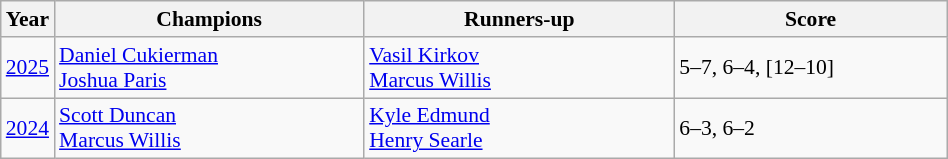<table class="wikitable" style="font-size:90%">
<tr>
<th>Year</th>
<th width="200">Champions</th>
<th width="200">Runners-up</th>
<th width="175">Score</th>
</tr>
<tr>
<td><a href='#'>2025</a></td>
<td> <a href='#'>Daniel Cukierman</a><br> <a href='#'>Joshua Paris</a></td>
<td> <a href='#'>Vasil Kirkov</a><br> <a href='#'>Marcus Willis</a></td>
<td>5–7, 6–4, [12–10]</td>
</tr>
<tr>
<td><a href='#'>2024</a></td>
<td> <a href='#'>Scott Duncan</a><br> <a href='#'>Marcus Willis</a></td>
<td> <a href='#'>Kyle Edmund</a><br> <a href='#'>Henry Searle</a></td>
<td>6–3, 6–2</td>
</tr>
</table>
